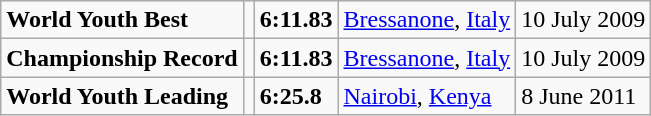<table class="wikitable">
<tr>
<td><strong>World Youth Best</strong></td>
<td></td>
<td><strong>6:11.83</strong></td>
<td><a href='#'>Bressanone</a>, <a href='#'>Italy</a></td>
<td>10 July 2009</td>
</tr>
<tr>
<td><strong>Championship Record</strong></td>
<td></td>
<td><strong>6:11.83</strong></td>
<td><a href='#'>Bressanone</a>, <a href='#'>Italy</a></td>
<td>10 July 2009</td>
</tr>
<tr>
<td><strong>World Youth Leading</strong></td>
<td></td>
<td><strong>6:25.8</strong></td>
<td><a href='#'>Nairobi</a>, <a href='#'>Kenya</a></td>
<td>8 June 2011</td>
</tr>
</table>
